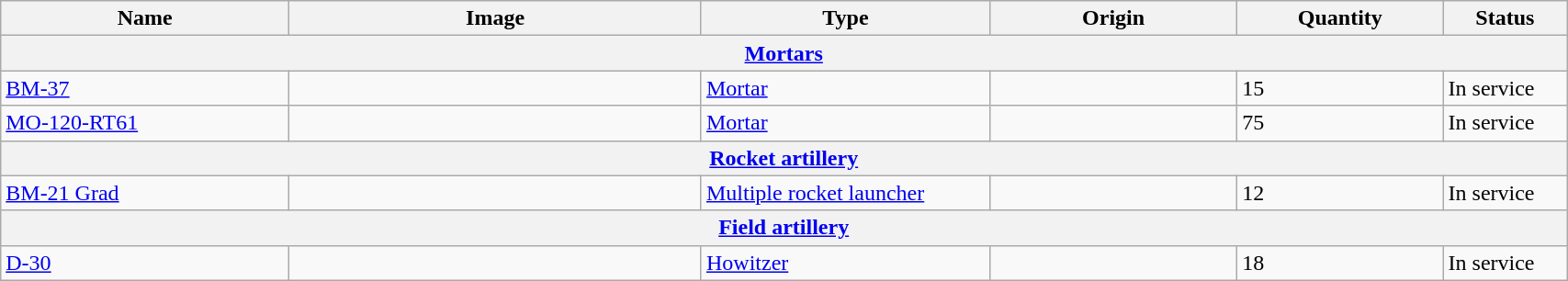<table class="wikitable" style="width:90%;">
<tr>
<th width=14%>Name</th>
<th width=20%>Image</th>
<th width=14%>Type</th>
<th width=12%>Origin</th>
<th width=10%>Quantity</th>
<th width=06%>Status</th>
</tr>
<tr>
<th colspan="6"><a href='#'>Mortars</a></th>
</tr>
<tr>
<td><a href='#'>BM-37</a></td>
<td></td>
<td><a href='#'>Mortar</a></td>
<td></td>
<td>15</td>
<td>In service</td>
</tr>
<tr>
<td><a href='#'>MO-120-RT61</a></td>
<td></td>
<td><a href='#'>Mortar</a></td>
<td></td>
<td>75</td>
<td>In service</td>
</tr>
<tr>
<th colspan="6"><a href='#'>Rocket artillery</a></th>
</tr>
<tr>
<td><a href='#'>BM-21 Grad</a></td>
<td></td>
<td><a href='#'>Multiple rocket launcher</a></td>
<td></td>
<td>12</td>
<td>In service</td>
</tr>
<tr>
<th colspan="6"><a href='#'>Field artillery</a></th>
</tr>
<tr>
<td><a href='#'>D-30</a></td>
<td></td>
<td><a href='#'>Howitzer</a></td>
<td></td>
<td>18</td>
<td>In service</td>
</tr>
</table>
